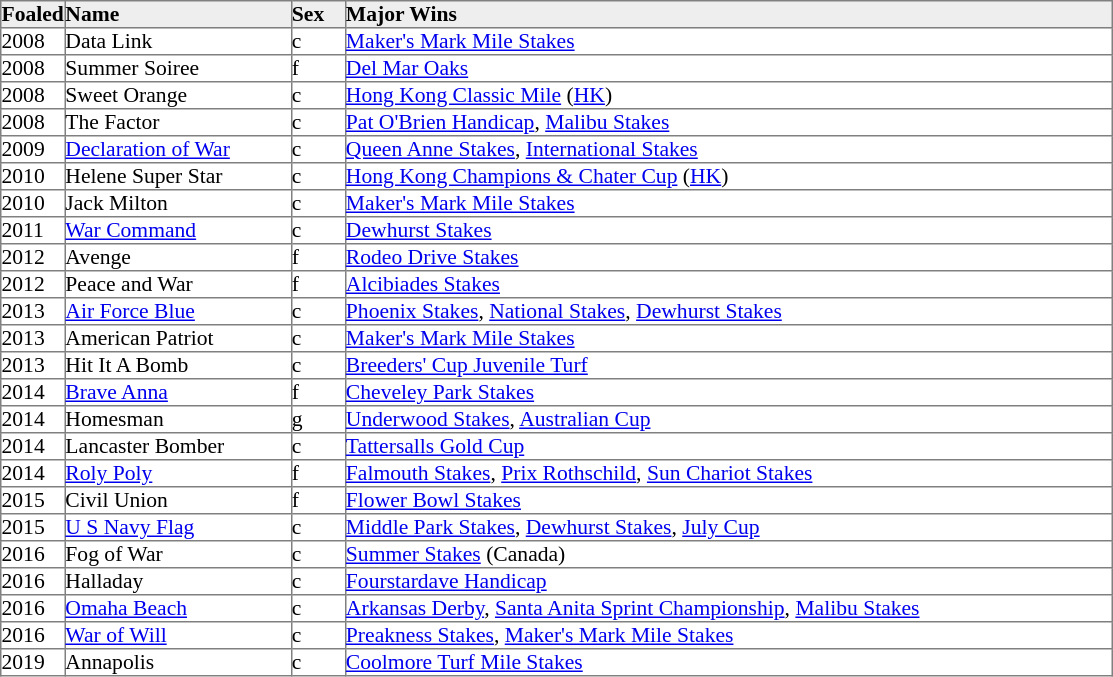<table border="1" cellpadding="0" style="border-collapse: collapse; font-size:90%">
<tr bgcolor="#eeeeee">
<td width="35px"><strong>Foaled</strong></td>
<td width="150px"><strong>Name</strong></td>
<td width="35px"><strong>Sex</strong></td>
<td width="510px"><strong>Major Wins</strong></td>
</tr>
<tr>
<td>2008</td>
<td>Data Link</td>
<td>c</td>
<td><a href='#'>Maker's Mark Mile Stakes</a></td>
</tr>
<tr>
<td>2008</td>
<td>Summer Soiree</td>
<td>f</td>
<td><a href='#'>Del Mar Oaks</a></td>
</tr>
<tr>
<td>2008</td>
<td>Sweet Orange</td>
<td>c</td>
<td><a href='#'>Hong Kong Classic Mile</a> (<a href='#'>HK</a>)</td>
</tr>
<tr>
<td>2008</td>
<td>The Factor</td>
<td>c</td>
<td><a href='#'>Pat O'Brien Handicap</a>, <a href='#'>Malibu Stakes</a></td>
</tr>
<tr>
<td>2009</td>
<td><a href='#'>Declaration of War</a></td>
<td>c</td>
<td><a href='#'>Queen Anne Stakes</a>, <a href='#'>International Stakes</a></td>
</tr>
<tr>
<td>2010</td>
<td>Helene Super Star</td>
<td>c</td>
<td><a href='#'>Hong Kong Champions & Chater Cup</a> (<a href='#'>HK</a>)</td>
</tr>
<tr>
<td>2010</td>
<td>Jack Milton</td>
<td>c</td>
<td><a href='#'>Maker's Mark Mile Stakes</a></td>
</tr>
<tr>
<td>2011</td>
<td><a href='#'>War Command</a></td>
<td>c</td>
<td><a href='#'>Dewhurst Stakes</a></td>
</tr>
<tr>
<td>2012</td>
<td>Avenge</td>
<td>f</td>
<td><a href='#'>Rodeo Drive Stakes</a></td>
</tr>
<tr>
<td>2012</td>
<td>Peace and War</td>
<td>f</td>
<td><a href='#'>Alcibiades Stakes</a></td>
</tr>
<tr>
<td>2013</td>
<td><a href='#'>Air Force Blue</a></td>
<td>c</td>
<td><a href='#'>Phoenix Stakes</a>, <a href='#'>National Stakes</a>, <a href='#'>Dewhurst Stakes</a></td>
</tr>
<tr>
<td>2013</td>
<td>American Patriot</td>
<td>c</td>
<td><a href='#'>Maker's Mark Mile Stakes</a></td>
</tr>
<tr>
<td>2013</td>
<td>Hit It A Bomb</td>
<td>c</td>
<td><a href='#'>Breeders' Cup Juvenile Turf</a></td>
</tr>
<tr>
<td>2014</td>
<td><a href='#'>Brave Anna</a></td>
<td>f</td>
<td><a href='#'>Cheveley Park Stakes</a></td>
</tr>
<tr>
<td>2014</td>
<td>Homesman</td>
<td>g</td>
<td><a href='#'>Underwood Stakes</a>, <a href='#'>Australian Cup</a></td>
</tr>
<tr>
<td>2014</td>
<td>Lancaster Bomber</td>
<td>c</td>
<td><a href='#'>Tattersalls Gold Cup</a></td>
</tr>
<tr>
<td>2014</td>
<td><a href='#'>Roly Poly</a></td>
<td>f</td>
<td><a href='#'>Falmouth Stakes</a>, <a href='#'>Prix Rothschild</a>, <a href='#'>Sun Chariot Stakes</a></td>
</tr>
<tr>
<td>2015</td>
<td>Civil Union</td>
<td>f</td>
<td><a href='#'>Flower Bowl Stakes</a></td>
</tr>
<tr>
<td>2015</td>
<td><a href='#'>U S Navy Flag</a></td>
<td>c</td>
<td><a href='#'>Middle Park Stakes</a>, <a href='#'>Dewhurst Stakes</a>, <a href='#'>July Cup</a></td>
</tr>
<tr>
<td>2016</td>
<td>Fog of War</td>
<td>c</td>
<td><a href='#'>Summer Stakes</a> (Canada)</td>
</tr>
<tr>
<td>2016</td>
<td>Halladay</td>
<td>c</td>
<td><a href='#'>Fourstardave Handicap</a></td>
</tr>
<tr>
<td>2016</td>
<td><a href='#'>Omaha Beach</a></td>
<td>c</td>
<td><a href='#'>Arkansas Derby</a>, <a href='#'>Santa Anita Sprint Championship</a>, <a href='#'>Malibu Stakes</a></td>
</tr>
<tr>
<td>2016</td>
<td><a href='#'>War of Will</a></td>
<td>c</td>
<td><a href='#'>Preakness Stakes</a>, <a href='#'>Maker's Mark Mile Stakes</a></td>
</tr>
<tr>
<td>2019</td>
<td>Annapolis</td>
<td>c</td>
<td><a href='#'>Coolmore Turf Mile Stakes</a></td>
</tr>
</table>
